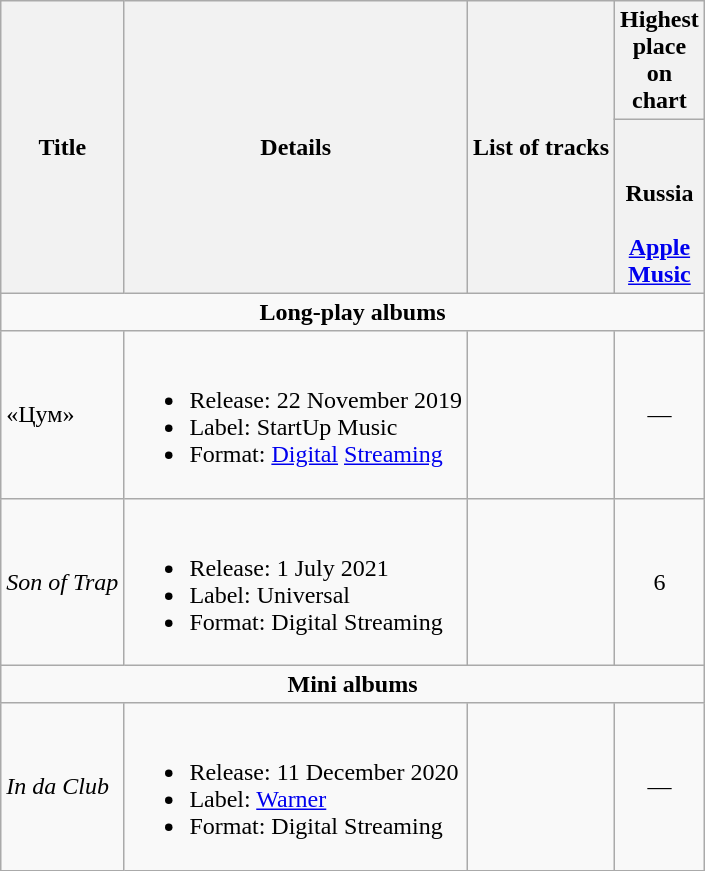<table class="wikitable">
<tr>
<th rowspan="2">Title</th>
<th rowspan="2">Details</th>
<th rowspan="2">List of tracks</th>
<th width="50">Highest place on chart</th>
</tr>
<tr>
<th><br><br>Russia<br><br><a href='#'>Apple Music</a></th>
</tr>
<tr>
<td colspan="4" align="center" style="font-weight: bold">Long-play albums</td>
</tr>
<tr>
<td>«Цум»</td>
<td><br><ul><li>Release: 22 November 2019</li><li>Label: StartUp Music</li><li>Format: <a href='#'>Digital</a> <a href='#'>Streaming</a></li></ul></td>
<td><br></td>
<td align="center">—</td>
</tr>
<tr>
<td><em>Son of Trap</em></td>
<td><br><ul><li>Release: 1 July 2021</li><li>Label: Universal</li><li>Format: Digital Streaming</li></ul></td>
<td><br></td>
<td align="center">6</td>
</tr>
<tr>
<td colspan="4" align="center" style="font-weight: bold">Mini albums</td>
</tr>
<tr>
<td><em>In da Club</em></td>
<td><br><ul><li>Release: 11 December 2020</li><li>Label: <a href='#'>Warner</a></li><li>Format: Digital Streaming</li></ul></td>
<td><br></td>
<td align="center">—</td>
</tr>
</table>
